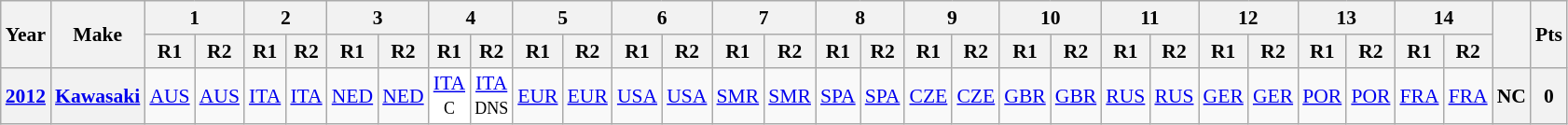<table class="wikitable" style="text-align:center; font-size:90%">
<tr>
<th valign="middle" rowspan=2>Year</th>
<th valign="middle" rowspan=2>Make</th>
<th colspan=2>1</th>
<th colspan=2>2</th>
<th colspan=2>3</th>
<th colspan=2>4</th>
<th colspan=2>5</th>
<th colspan=2>6</th>
<th colspan=2>7</th>
<th colspan=2>8</th>
<th colspan=2>9</th>
<th colspan=2>10</th>
<th colspan=2>11</th>
<th colspan=2>12</th>
<th colspan=2>13</th>
<th colspan=2>14</th>
<th rowspan=2></th>
<th rowspan=2>Pts</th>
</tr>
<tr>
<th>R1</th>
<th>R2</th>
<th>R1</th>
<th>R2</th>
<th>R1</th>
<th>R2</th>
<th>R1</th>
<th>R2</th>
<th>R1</th>
<th>R2</th>
<th>R1</th>
<th>R2</th>
<th>R1</th>
<th>R2</th>
<th>R1</th>
<th>R2</th>
<th>R1</th>
<th>R2</th>
<th>R1</th>
<th>R2</th>
<th>R1</th>
<th>R2</th>
<th>R1</th>
<th>R2</th>
<th>R1</th>
<th>R2</th>
<th>R1</th>
<th>R2</th>
</tr>
<tr>
<th><a href='#'>2012</a></th>
<th><a href='#'>Kawasaki</a></th>
<td><a href='#'>AUS</a></td>
<td><a href='#'>AUS</a></td>
<td><a href='#'>ITA</a></td>
<td><a href='#'>ITA</a></td>
<td><a href='#'>NED</a></td>
<td><a href='#'>NED</a></td>
<td style="background:#ffffff;"><a href='#'>ITA</a><br><small>C</small></td>
<td style="background:#ffffff;"><a href='#'>ITA</a><br><small>DNS</small></td>
<td><a href='#'>EUR</a></td>
<td><a href='#'>EUR</a></td>
<td><a href='#'>USA</a></td>
<td><a href='#'>USA</a></td>
<td><a href='#'>SMR</a></td>
<td><a href='#'>SMR</a></td>
<td><a href='#'>SPA</a></td>
<td><a href='#'>SPA</a></td>
<td><a href='#'>CZE</a></td>
<td><a href='#'>CZE</a></td>
<td><a href='#'>GBR</a></td>
<td><a href='#'>GBR</a></td>
<td><a href='#'>RUS</a></td>
<td><a href='#'>RUS</a></td>
<td><a href='#'>GER</a></td>
<td><a href='#'>GER</a></td>
<td><a href='#'>POR</a></td>
<td><a href='#'>POR</a></td>
<td><a href='#'>FRA</a></td>
<td><a href='#'>FRA</a></td>
<th>NC</th>
<th>0</th>
</tr>
</table>
